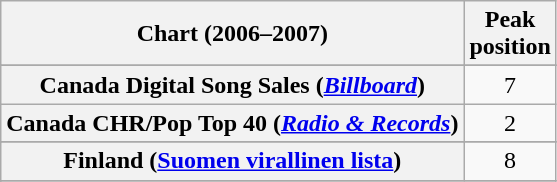<table class="wikitable sortable plainrowheaders" style="text-align:center">
<tr>
<th>Chart (2006–2007)</th>
<th>Peak<br>position</th>
</tr>
<tr>
</tr>
<tr>
</tr>
<tr>
</tr>
<tr>
<th scope="row">Canada Digital Song Sales (<em><a href='#'>Billboard</a></em>)</th>
<td>7</td>
</tr>
<tr>
<th scope="row">Canada CHR/Pop Top 40 (<em><a href='#'>Radio & Records</a></em>)</th>
<td align="center">2</td>
</tr>
<tr>
</tr>
<tr>
</tr>
<tr>
<th scope="row">Finland (<a href='#'>Suomen virallinen lista</a>)</th>
<td>8</td>
</tr>
<tr>
</tr>
<tr>
</tr>
<tr>
</tr>
<tr>
</tr>
<tr>
</tr>
<tr>
</tr>
<tr>
</tr>
<tr>
</tr>
<tr>
</tr>
<tr>
</tr>
<tr>
</tr>
</table>
